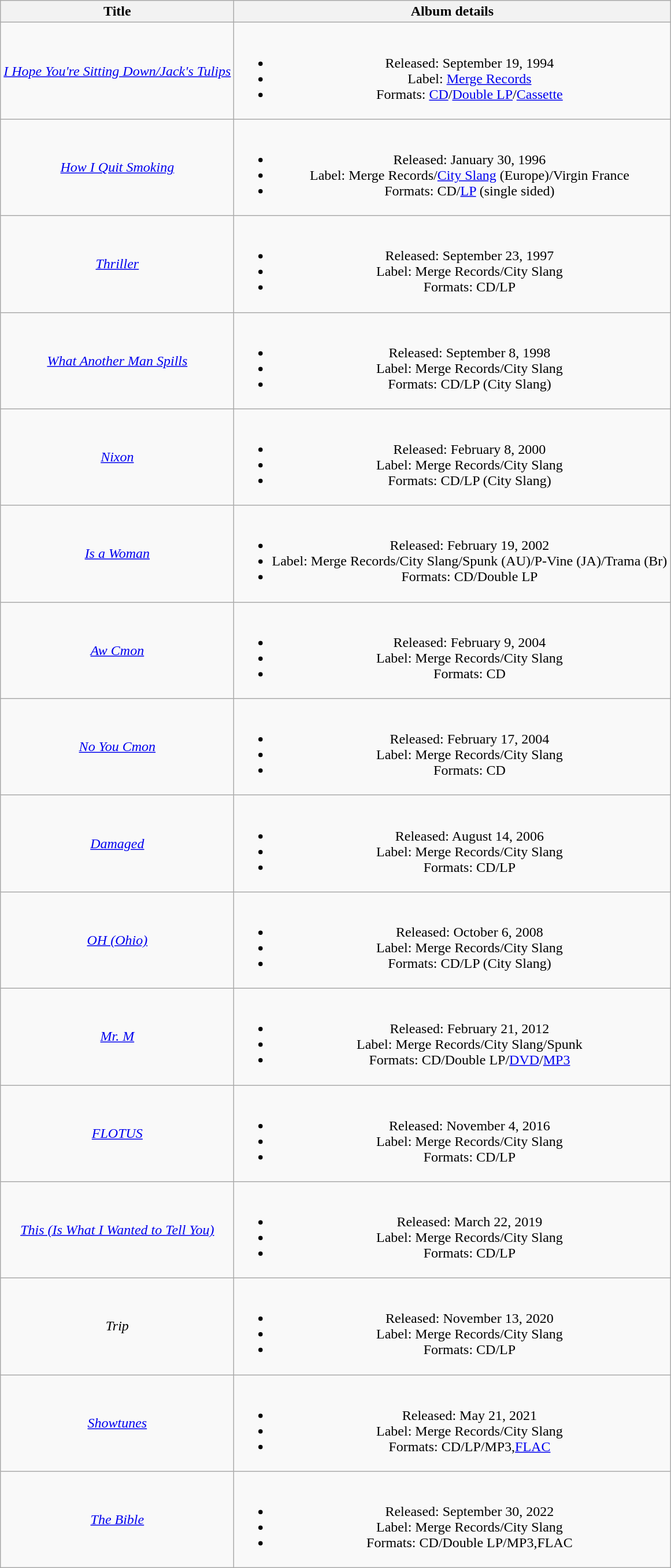<table class="wikitable plainrowheaders" style="text-align:center;">
<tr>
<th>Title</th>
<th>Album details</th>
</tr>
<tr>
<td><em><a href='#'>I Hope You're Sitting Down/Jack's Tulips</a></em></td>
<td><br><ul><li>Released: September 19, 1994</li><li>Label: <a href='#'>Merge Records</a></li><li>Formats: <a href='#'>CD</a>/<a href='#'>Double LP</a>/<a href='#'>Cassette</a></li></ul></td>
</tr>
<tr>
<td><em><a href='#'>How I Quit Smoking</a></em></td>
<td><br><ul><li>Released: January 30, 1996</li><li>Label: Merge Records/<a href='#'>City Slang</a> (Europe)/Virgin France</li><li>Formats: CD/<a href='#'>LP</a> (single sided)</li></ul></td>
</tr>
<tr>
<td><em><a href='#'>Thriller</a></em></td>
<td><br><ul><li>Released: September 23, 1997</li><li>Label: Merge Records/City Slang</li><li>Formats: CD/LP</li></ul></td>
</tr>
<tr>
<td><em><a href='#'>What Another Man Spills</a></em></td>
<td><br><ul><li>Released: September 8, 1998</li><li>Label: Merge Records/City Slang</li><li>Formats: CD/LP (City Slang)</li></ul></td>
</tr>
<tr>
<td><em><a href='#'>Nixon</a></em></td>
<td><br><ul><li>Released: February 8, 2000</li><li>Label: Merge Records/City Slang</li><li>Formats: CD/LP (City Slang)</li></ul></td>
</tr>
<tr>
<td><em><a href='#'>Is a Woman</a></em></td>
<td><br><ul><li>Released: February 19, 2002</li><li>Label: Merge Records/City Slang/Spunk (AU)/P-Vine (JA)/Trama (Br)</li><li>Formats: CD/Double LP</li></ul></td>
</tr>
<tr>
<td><em><a href='#'>Aw Cmon</a></em></td>
<td><br><ul><li>Released: February 9, 2004</li><li>Label: Merge Records/City Slang</li><li>Formats: CD</li></ul></td>
</tr>
<tr>
<td><em><a href='#'>No You Cmon</a></em></td>
<td><br><ul><li>Released:  February 17, 2004</li><li>Label: Merge Records/City Slang</li><li>Formats: CD</li></ul></td>
</tr>
<tr>
<td><em><a href='#'>Damaged</a></em></td>
<td><br><ul><li>Released: August 14, 2006</li><li>Label: Merge Records/City Slang</li><li>Formats: CD/LP</li></ul></td>
</tr>
<tr>
<td><em><a href='#'>OH (Ohio)</a></em></td>
<td><br><ul><li>Released: October 6, 2008</li><li>Label: Merge Records/City Slang</li><li>Formats: CD/LP (City Slang)</li></ul></td>
</tr>
<tr>
<td><em><a href='#'>Mr. M</a></em></td>
<td><br><ul><li>Released: February 21, 2012</li><li>Label: Merge Records/City Slang/Spunk</li><li>Formats: CD/Double LP/<a href='#'>DVD</a>/<a href='#'>MP3</a></li></ul></td>
</tr>
<tr>
<td><em><a href='#'>FLOTUS</a></em></td>
<td><br><ul><li>Released: November 4, 2016</li><li>Label: Merge Records/City Slang</li><li>Formats: CD/LP</li></ul></td>
</tr>
<tr>
<td><em><a href='#'>This (Is What I Wanted to Tell You)</a></em></td>
<td><br><ul><li>Released: March 22, 2019</li><li>Label: Merge Records/City Slang</li><li>Formats: CD/LP</li></ul></td>
</tr>
<tr>
<td><em>Trip</em></td>
<td><br><ul><li>Released: November 13, 2020</li><li>Label: Merge Records/City Slang</li><li>Formats: CD/LP</li></ul></td>
</tr>
<tr>
<td><em><a href='#'>Showtunes</a></em></td>
<td><br><ul><li>Released: May 21, 2021</li><li>Label: Merge Records/City Slang</li><li>Formats: CD/LP/MP3,<a href='#'>FLAC</a></li></ul></td>
</tr>
<tr>
<td><em><a href='#'>The Bible</a></em></td>
<td><br><ul><li>Released: September 30, 2022</li><li>Label: Merge Records/City Slang</li><li>Formats: CD/Double LP/MP3,FLAC</li></ul></td>
</tr>
</table>
